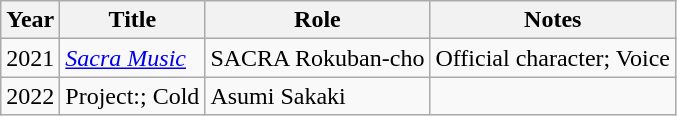<table class="wikitable sortable">
<tr>
<th>Year</th>
<th>Title</th>
<th>Role</th>
<th class="unsortable">Notes</th>
</tr>
<tr>
<td>2021</td>
<td><em><a href='#'>Sacra Music</a></em></td>
<td>SACRA Rokuban-cho</td>
<td>Official character; Voice</td>
</tr>
<tr>
<td>2022</td>
<td>Project:; Cold</td>
<td>Asumi Sakaki</td>
<td></td>
</tr>
</table>
